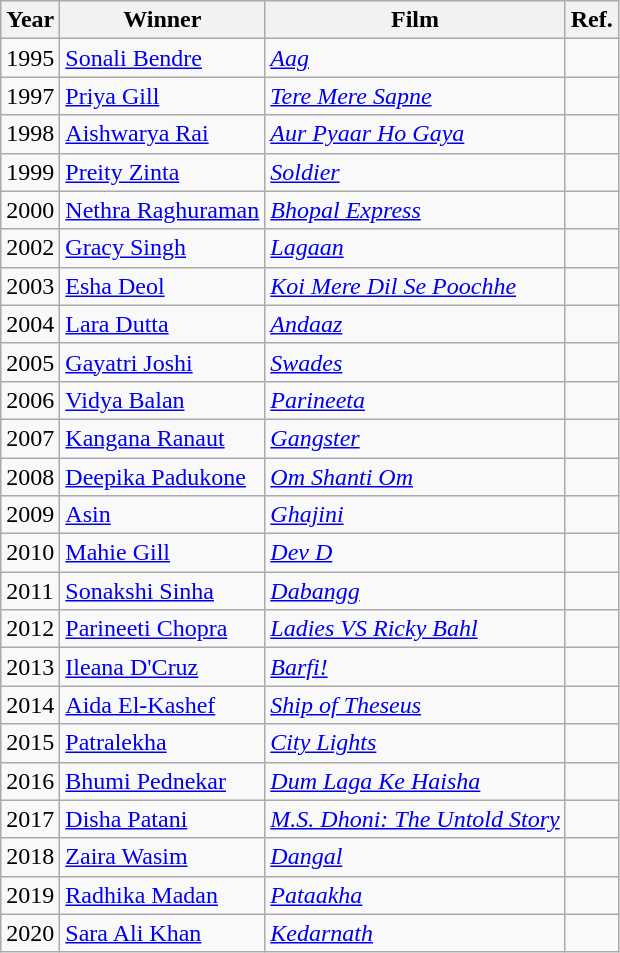<table class="wikitable sortable">
<tr>
<th>Year</th>
<th>Winner</th>
<th>Film</th>
<th>Ref.</th>
</tr>
<tr>
<td>1995</td>
<td><a href='#'>Sonali Bendre</a></td>
<td><em><a href='#'>Aag</a></em></td>
<td></td>
</tr>
<tr>
<td>1997</td>
<td><a href='#'>Priya Gill</a></td>
<td><em><a href='#'>Tere Mere Sapne</a></em></td>
<td></td>
</tr>
<tr>
<td>1998</td>
<td><a href='#'>Aishwarya Rai</a></td>
<td><em><a href='#'>Aur Pyaar Ho Gaya</a></em></td>
<td></td>
</tr>
<tr>
<td>1999</td>
<td><a href='#'>Preity Zinta</a></td>
<td><em><a href='#'>Soldier</a></em></td>
<td></td>
</tr>
<tr>
<td>2000</td>
<td><a href='#'>Nethra Raghuraman</a></td>
<td><em><a href='#'>Bhopal Express</a></em></td>
<td></td>
</tr>
<tr>
<td>2002</td>
<td><a href='#'>Gracy Singh</a></td>
<td><em><a href='#'>Lagaan</a></em></td>
<td></td>
</tr>
<tr>
<td>2003</td>
<td><a href='#'>Esha Deol</a></td>
<td><em><a href='#'>Koi Mere Dil Se Poochhe</a></em></td>
<td></td>
</tr>
<tr>
<td>2004</td>
<td><a href='#'>Lara Dutta</a></td>
<td><em><a href='#'>Andaaz</a></em></td>
<td></td>
</tr>
<tr>
<td>2005</td>
<td><a href='#'>Gayatri Joshi</a></td>
<td><em><a href='#'>Swades</a></em></td>
<td></td>
</tr>
<tr>
<td>2006</td>
<td><a href='#'>Vidya Balan</a></td>
<td><em><a href='#'>Parineeta</a></em></td>
<td></td>
</tr>
<tr>
<td>2007</td>
<td><a href='#'>Kangana Ranaut</a></td>
<td><em><a href='#'>Gangster</a></em></td>
<td></td>
</tr>
<tr>
<td>2008</td>
<td><a href='#'>Deepika Padukone</a></td>
<td><em><a href='#'>Om Shanti Om</a></em></td>
<td></td>
</tr>
<tr>
<td>2009</td>
<td><a href='#'>Asin</a></td>
<td><em><a href='#'>Ghajini</a></em></td>
<td></td>
</tr>
<tr>
<td>2010</td>
<td><a href='#'>Mahie Gill</a></td>
<td><em><a href='#'>Dev D</a></em></td>
<td></td>
</tr>
<tr>
<td>2011</td>
<td><a href='#'>Sonakshi Sinha</a></td>
<td><em><a href='#'>Dabangg</a></em></td>
<td></td>
</tr>
<tr>
<td>2012</td>
<td><a href='#'>Parineeti Chopra</a></td>
<td><em><a href='#'>Ladies VS Ricky Bahl</a></em></td>
<td></td>
</tr>
<tr>
<td>2013</td>
<td><a href='#'>Ileana D'Cruz</a></td>
<td><em><a href='#'>Barfi!</a></em></td>
<td></td>
</tr>
<tr>
<td>2014</td>
<td><a href='#'>Aida El-Kashef</a></td>
<td><em><a href='#'>Ship of Theseus</a></em></td>
<td></td>
</tr>
<tr>
<td>2015</td>
<td><a href='#'>Patralekha</a></td>
<td><em><a href='#'>City Lights</a></em></td>
<td></td>
</tr>
<tr>
<td>2016</td>
<td><a href='#'>Bhumi Pednekar</a></td>
<td><em><a href='#'>Dum Laga Ke Haisha</a></em></td>
<td></td>
</tr>
<tr>
<td>2017</td>
<td><a href='#'>Disha Patani</a></td>
<td><em><a href='#'>M.S. Dhoni: The Untold Story</a></em></td>
<td></td>
</tr>
<tr>
<td>2018</td>
<td><a href='#'>Zaira Wasim</a></td>
<td><em><a href='#'>Dangal</a></em></td>
<td></td>
</tr>
<tr>
<td>2019</td>
<td><a href='#'>Radhika Madan</a></td>
<td><em><a href='#'>Pataakha</a></em></td>
<td></td>
</tr>
<tr>
<td>2020</td>
<td><a href='#'>Sara Ali Khan</a></td>
<td><em><a href='#'>Kedarnath</a></em></td>
<td></td>
</tr>
</table>
